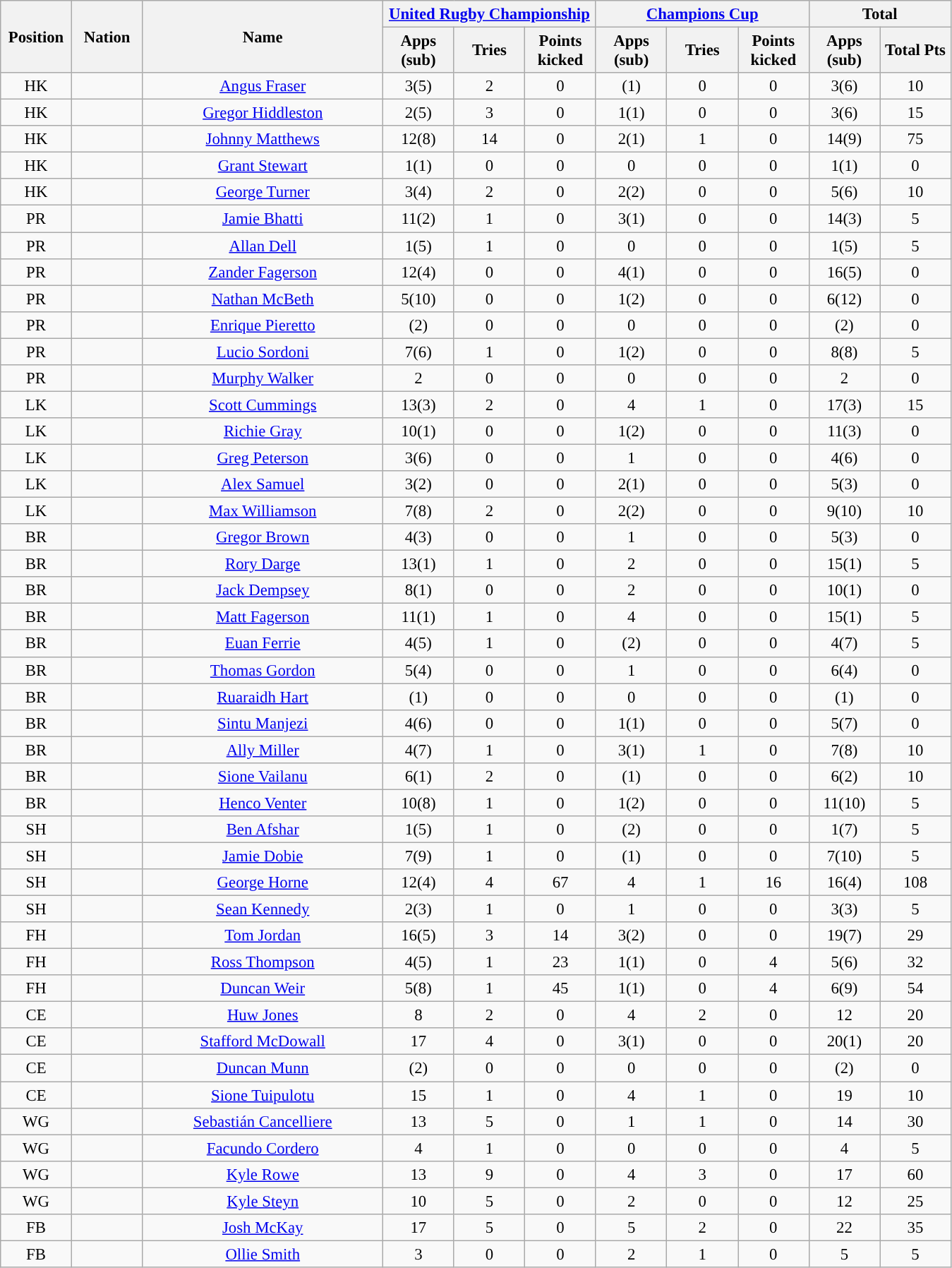<table class="wikitable" style="font-size: 95%; text-align: center;">
<tr>
<th rowspan=2 width=60>Position</th>
<th rowspan=2 width=60>Nation</th>
<th rowspan=2 width=220>Name</th>
<th colspan=3 width=150><a href='#'>United Rugby Championship</a></th>
<th colspan=3 width=150><a href='#'>Champions Cup</a></th>
<th colspan=2>Total</th>
</tr>
<tr>
<th rowspan=1 style="width:60px;">Apps<br>(sub)</th>
<th rowspan=1 style="width:60px;">Tries</th>
<th rowspan=1 style="width:60px;">Points<br>kicked</th>
<th rowspan=1 style="width:60px;">Apps<br>(sub)</th>
<th rowspan=1 style="width:60px;">Tries</th>
<th rowspan=1 style="width:60px;">Points<br>kicked</th>
<th rowspan=1 style="width:60px;">Apps<br>(sub)</th>
<th rowspan=1 style="width:60px;">Total Pts</th>
</tr>
<tr>
<td>HK</td>
<td></td>
<td><a href='#'>Angus Fraser</a></td>
<td>3(5)</td>
<td>2</td>
<td>0</td>
<td>(1)</td>
<td>0</td>
<td>0</td>
<td>3(6)</td>
<td>10</td>
</tr>
<tr>
<td>HK</td>
<td></td>
<td><a href='#'>Gregor Hiddleston</a></td>
<td>2(5)</td>
<td>3</td>
<td>0</td>
<td>1(1)</td>
<td>0</td>
<td>0</td>
<td>3(6)</td>
<td>15</td>
</tr>
<tr>
<td>HK</td>
<td></td>
<td><a href='#'>Johnny Matthews</a></td>
<td>12(8)</td>
<td>14</td>
<td>0</td>
<td>2(1)</td>
<td>1</td>
<td>0</td>
<td>14(9)</td>
<td>75</td>
</tr>
<tr>
<td>HK</td>
<td></td>
<td><a href='#'>Grant Stewart</a></td>
<td>1(1)</td>
<td>0</td>
<td>0</td>
<td>0</td>
<td>0</td>
<td>0</td>
<td>1(1)</td>
<td>0</td>
</tr>
<tr>
<td>HK</td>
<td></td>
<td><a href='#'>George Turner</a></td>
<td>3(4)</td>
<td>2</td>
<td>0</td>
<td>2(2)</td>
<td>0</td>
<td>0</td>
<td>5(6)</td>
<td>10</td>
</tr>
<tr>
<td>PR</td>
<td></td>
<td><a href='#'>Jamie Bhatti</a></td>
<td>11(2)</td>
<td>1</td>
<td>0</td>
<td>3(1)</td>
<td>0</td>
<td>0</td>
<td>14(3)</td>
<td>5</td>
</tr>
<tr>
<td>PR</td>
<td></td>
<td><a href='#'>Allan Dell</a></td>
<td>1(5)</td>
<td>1</td>
<td>0</td>
<td>0</td>
<td>0</td>
<td>0</td>
<td>1(5)</td>
<td>5</td>
</tr>
<tr>
<td>PR</td>
<td></td>
<td><a href='#'>Zander Fagerson</a></td>
<td>12(4)</td>
<td>0</td>
<td>0</td>
<td>4(1)</td>
<td>0</td>
<td>0</td>
<td>16(5)</td>
<td>0</td>
</tr>
<tr>
<td>PR</td>
<td></td>
<td><a href='#'>Nathan McBeth</a></td>
<td>5(10)</td>
<td>0</td>
<td>0</td>
<td>1(2)</td>
<td>0</td>
<td>0</td>
<td>6(12)</td>
<td>0</td>
</tr>
<tr>
<td>PR</td>
<td></td>
<td><a href='#'>Enrique Pieretto</a></td>
<td>(2)</td>
<td>0</td>
<td>0</td>
<td>0</td>
<td>0</td>
<td>0</td>
<td>(2)</td>
<td>0</td>
</tr>
<tr>
<td>PR</td>
<td></td>
<td><a href='#'>Lucio Sordoni</a></td>
<td>7(6)</td>
<td>1</td>
<td>0</td>
<td>1(2)</td>
<td>0</td>
<td>0</td>
<td>8(8)</td>
<td>5</td>
</tr>
<tr>
<td>PR</td>
<td></td>
<td><a href='#'>Murphy Walker</a></td>
<td>2</td>
<td>0</td>
<td>0</td>
<td>0</td>
<td>0</td>
<td>0</td>
<td>2</td>
<td>0</td>
</tr>
<tr>
<td>LK</td>
<td></td>
<td><a href='#'>Scott Cummings</a></td>
<td>13(3)</td>
<td>2</td>
<td>0</td>
<td>4</td>
<td>1</td>
<td>0</td>
<td>17(3)</td>
<td>15</td>
</tr>
<tr>
<td>LK</td>
<td></td>
<td><a href='#'>Richie Gray</a></td>
<td>10(1)</td>
<td>0</td>
<td>0</td>
<td>1(2)</td>
<td>0</td>
<td>0</td>
<td>11(3)</td>
<td>0</td>
</tr>
<tr>
<td>LK</td>
<td></td>
<td><a href='#'>Greg Peterson</a></td>
<td>3(6)</td>
<td>0</td>
<td>0</td>
<td>1</td>
<td>0</td>
<td>0</td>
<td>4(6)</td>
<td>0</td>
</tr>
<tr>
<td>LK</td>
<td></td>
<td><a href='#'>Alex Samuel</a></td>
<td>3(2)</td>
<td>0</td>
<td>0</td>
<td>2(1)</td>
<td>0</td>
<td>0</td>
<td>5(3)</td>
<td>0</td>
</tr>
<tr>
<td>LK</td>
<td></td>
<td><a href='#'>Max Williamson</a></td>
<td>7(8)</td>
<td>2</td>
<td>0</td>
<td>2(2)</td>
<td>0</td>
<td>0</td>
<td>9(10)</td>
<td>10</td>
</tr>
<tr>
<td>BR</td>
<td></td>
<td><a href='#'>Gregor Brown</a></td>
<td>4(3)</td>
<td>0</td>
<td>0</td>
<td>1</td>
<td>0</td>
<td>0</td>
<td>5(3)</td>
<td>0</td>
</tr>
<tr>
<td>BR</td>
<td></td>
<td><a href='#'>Rory Darge</a></td>
<td>13(1)</td>
<td>1</td>
<td>0</td>
<td>2</td>
<td>0</td>
<td>0</td>
<td>15(1)</td>
<td>5</td>
</tr>
<tr>
<td>BR</td>
<td></td>
<td><a href='#'>Jack Dempsey</a></td>
<td>8(1)</td>
<td>0</td>
<td>0</td>
<td>2</td>
<td>0</td>
<td>0</td>
<td>10(1)</td>
<td>0</td>
</tr>
<tr>
<td>BR</td>
<td></td>
<td><a href='#'>Matt Fagerson</a></td>
<td>11(1)</td>
<td>1</td>
<td>0</td>
<td>4</td>
<td>0</td>
<td>0</td>
<td>15(1)</td>
<td>5</td>
</tr>
<tr>
<td>BR</td>
<td></td>
<td><a href='#'>Euan Ferrie</a></td>
<td>4(5)</td>
<td>1</td>
<td>0</td>
<td>(2)</td>
<td>0</td>
<td>0</td>
<td>4(7)</td>
<td>5</td>
</tr>
<tr>
<td>BR</td>
<td></td>
<td><a href='#'>Thomas Gordon</a></td>
<td>5(4)</td>
<td>0</td>
<td>0</td>
<td>1</td>
<td>0</td>
<td>0</td>
<td>6(4)</td>
<td>0</td>
</tr>
<tr>
<td>BR</td>
<td></td>
<td><a href='#'>Ruaraidh Hart</a></td>
<td>(1)</td>
<td>0</td>
<td>0</td>
<td>0</td>
<td>0</td>
<td>0</td>
<td>(1)</td>
<td>0</td>
</tr>
<tr>
<td>BR</td>
<td></td>
<td><a href='#'>Sintu Manjezi</a></td>
<td>4(6)</td>
<td>0</td>
<td>0</td>
<td>1(1)</td>
<td>0</td>
<td>0</td>
<td>5(7)</td>
<td>0</td>
</tr>
<tr>
<td>BR</td>
<td></td>
<td><a href='#'>Ally Miller</a></td>
<td>4(7)</td>
<td>1</td>
<td>0</td>
<td>3(1)</td>
<td>1</td>
<td>0</td>
<td>7(8)</td>
<td>10</td>
</tr>
<tr>
<td>BR</td>
<td></td>
<td><a href='#'>Sione Vailanu</a></td>
<td>6(1)</td>
<td>2</td>
<td>0</td>
<td>(1)</td>
<td>0</td>
<td>0</td>
<td>6(2)</td>
<td>10</td>
</tr>
<tr>
<td>BR</td>
<td></td>
<td><a href='#'>Henco Venter</a></td>
<td>10(8)</td>
<td>1</td>
<td>0</td>
<td>1(2)</td>
<td>0</td>
<td>0</td>
<td>11(10)</td>
<td>5</td>
</tr>
<tr>
<td>SH</td>
<td></td>
<td><a href='#'>Ben Afshar</a></td>
<td>1(5)</td>
<td>1</td>
<td>0</td>
<td>(2)</td>
<td>0</td>
<td>0</td>
<td>1(7)</td>
<td>5</td>
</tr>
<tr>
<td>SH</td>
<td></td>
<td><a href='#'>Jamie Dobie</a></td>
<td>7(9)</td>
<td>1</td>
<td>0</td>
<td>(1)</td>
<td>0</td>
<td>0</td>
<td>7(10)</td>
<td>5</td>
</tr>
<tr>
<td>SH</td>
<td></td>
<td><a href='#'>George Horne</a></td>
<td>12(4)</td>
<td>4</td>
<td>67</td>
<td>4</td>
<td>1</td>
<td>16</td>
<td>16(4)</td>
<td>108</td>
</tr>
<tr>
<td>SH</td>
<td></td>
<td><a href='#'>Sean Kennedy</a></td>
<td>2(3)</td>
<td>1</td>
<td>0</td>
<td>1</td>
<td>0</td>
<td>0</td>
<td>3(3)</td>
<td>5</td>
</tr>
<tr>
<td>FH</td>
<td></td>
<td><a href='#'>Tom Jordan</a></td>
<td>16(5)</td>
<td>3</td>
<td>14</td>
<td>3(2)</td>
<td>0</td>
<td>0</td>
<td>19(7)</td>
<td>29</td>
</tr>
<tr>
<td>FH</td>
<td></td>
<td><a href='#'>Ross Thompson</a></td>
<td>4(5)</td>
<td>1</td>
<td>23</td>
<td>1(1)</td>
<td>0</td>
<td>4</td>
<td>5(6)</td>
<td>32</td>
</tr>
<tr>
<td>FH</td>
<td></td>
<td><a href='#'>Duncan Weir</a></td>
<td>5(8)</td>
<td>1</td>
<td>45</td>
<td>1(1)</td>
<td>0</td>
<td>4</td>
<td>6(9)</td>
<td>54</td>
</tr>
<tr>
<td>CE</td>
<td></td>
<td><a href='#'>Huw Jones</a></td>
<td>8</td>
<td>2</td>
<td>0</td>
<td>4</td>
<td>2</td>
<td>0</td>
<td>12</td>
<td>20</td>
</tr>
<tr>
<td>CE</td>
<td></td>
<td><a href='#'>Stafford McDowall</a></td>
<td>17</td>
<td>4</td>
<td>0</td>
<td>3(1)</td>
<td>0</td>
<td>0</td>
<td>20(1)</td>
<td>20</td>
</tr>
<tr>
<td>CE</td>
<td></td>
<td><a href='#'>Duncan Munn</a></td>
<td>(2)</td>
<td>0</td>
<td>0</td>
<td>0</td>
<td>0</td>
<td>0</td>
<td>(2)</td>
<td>0</td>
</tr>
<tr>
<td>CE</td>
<td></td>
<td><a href='#'>Sione Tuipulotu</a></td>
<td>15</td>
<td>1</td>
<td>0</td>
<td>4</td>
<td>1</td>
<td>0</td>
<td>19</td>
<td>10</td>
</tr>
<tr>
<td>WG</td>
<td></td>
<td><a href='#'>Sebastián Cancelliere</a></td>
<td>13</td>
<td>5</td>
<td>0</td>
<td>1</td>
<td>1</td>
<td>0</td>
<td>14</td>
<td>30</td>
</tr>
<tr>
<td>WG</td>
<td></td>
<td><a href='#'>Facundo Cordero</a></td>
<td>4</td>
<td>1</td>
<td>0</td>
<td>0</td>
<td>0</td>
<td>0</td>
<td>4</td>
<td>5</td>
</tr>
<tr>
<td>WG</td>
<td></td>
<td><a href='#'>Kyle Rowe</a></td>
<td>13</td>
<td>9</td>
<td>0</td>
<td>4</td>
<td>3</td>
<td>0</td>
<td>17</td>
<td>60</td>
</tr>
<tr>
<td>WG</td>
<td></td>
<td><a href='#'>Kyle Steyn</a></td>
<td>10</td>
<td>5</td>
<td>0</td>
<td>2</td>
<td>0</td>
<td>0</td>
<td>12</td>
<td>25</td>
</tr>
<tr>
<td>FB</td>
<td></td>
<td><a href='#'>Josh McKay</a></td>
<td>17</td>
<td>5</td>
<td>0</td>
<td>5</td>
<td>2</td>
<td>0</td>
<td>22</td>
<td>35</td>
</tr>
<tr>
<td>FB</td>
<td></td>
<td><a href='#'>Ollie Smith</a></td>
<td>3</td>
<td>0</td>
<td>0</td>
<td>2</td>
<td>1</td>
<td>0</td>
<td>5</td>
<td>5</td>
</tr>
</table>
